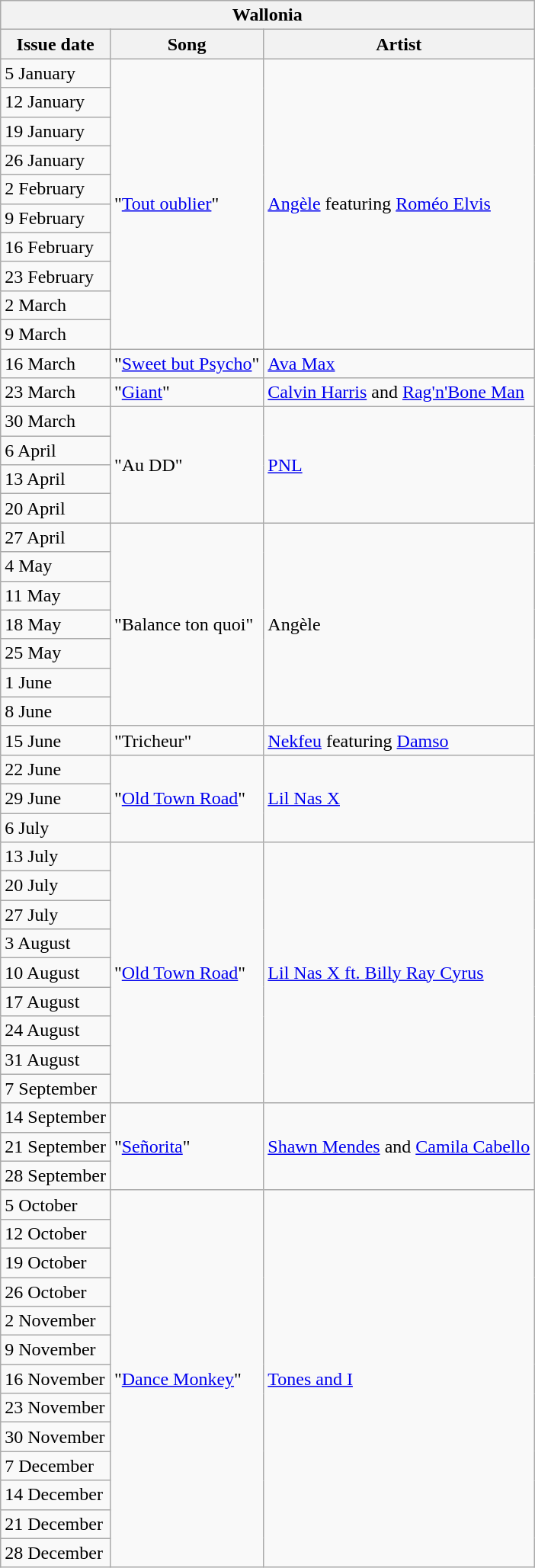<table class="wikitable">
<tr>
<th colspan="4">Wallonia</th>
</tr>
<tr>
<th>Issue date</th>
<th>Song</th>
<th>Artist</th>
</tr>
<tr>
<td>5 January</td>
<td rowspan="10">"<a href='#'>Tout oublier</a>"</td>
<td rowspan="10"><a href='#'>Angèle</a> featuring <a href='#'>Roméo Elvis</a></td>
</tr>
<tr>
<td>12 January</td>
</tr>
<tr>
<td>19 January</td>
</tr>
<tr>
<td>26 January</td>
</tr>
<tr>
<td>2 February</td>
</tr>
<tr>
<td>9 February</td>
</tr>
<tr>
<td>16 February</td>
</tr>
<tr>
<td>23 February</td>
</tr>
<tr>
<td>2 March</td>
</tr>
<tr>
<td>9 March</td>
</tr>
<tr>
<td>16 March</td>
<td>"<a href='#'>Sweet but Psycho</a>"</td>
<td><a href='#'>Ava Max</a></td>
</tr>
<tr>
<td>23 March</td>
<td>"<a href='#'>Giant</a>"</td>
<td><a href='#'>Calvin Harris</a> and <a href='#'>Rag'n'Bone Man</a></td>
</tr>
<tr>
<td>30 March</td>
<td rowspan="4">"Au DD"</td>
<td rowspan="4"><a href='#'>PNL</a></td>
</tr>
<tr>
<td>6 April</td>
</tr>
<tr>
<td>13 April</td>
</tr>
<tr>
<td>20 April</td>
</tr>
<tr>
<td>27 April</td>
<td rowspan="7">"Balance ton quoi"</td>
<td rowspan="7">Angèle</td>
</tr>
<tr>
<td>4 May</td>
</tr>
<tr>
<td>11 May</td>
</tr>
<tr>
<td>18 May</td>
</tr>
<tr>
<td>25 May</td>
</tr>
<tr>
<td>1 June</td>
</tr>
<tr>
<td>8 June</td>
</tr>
<tr>
<td>15 June</td>
<td>"Tricheur"</td>
<td><a href='#'>Nekfeu</a> featuring <a href='#'>Damso</a></td>
</tr>
<tr>
<td>22 June</td>
<td rowspan="3">"<a href='#'>Old Town Road</a>"</td>
<td rowspan="3"><a href='#'>Lil Nas X</a></td>
</tr>
<tr>
<td>29 June</td>
</tr>
<tr>
<td>6 July</td>
</tr>
<tr>
<td>13 July</td>
<td rowspan="9">"<a href='#'>Old Town Road</a>"</td>
<td rowspan="9"><a href='#'>Lil Nas X ft. Billy Ray Cyrus</a></td>
</tr>
<tr>
<td>20 July</td>
</tr>
<tr>
<td>27 July</td>
</tr>
<tr>
<td>3 August</td>
</tr>
<tr>
<td>10 August</td>
</tr>
<tr>
<td>17 August</td>
</tr>
<tr>
<td>24 August</td>
</tr>
<tr>
<td>31 August</td>
</tr>
<tr>
<td>7 September</td>
</tr>
<tr>
<td>14 September</td>
<td rowspan="3">"<a href='#'>Señorita</a>"</td>
<td rowspan="3"><a href='#'>Shawn Mendes</a> and <a href='#'>Camila Cabello</a></td>
</tr>
<tr>
<td>21 September</td>
</tr>
<tr>
<td>28 September</td>
</tr>
<tr>
<td>5 October</td>
<td rowspan="13">"<a href='#'>Dance Monkey</a>"</td>
<td rowspan="13"><a href='#'>Tones and I</a></td>
</tr>
<tr>
<td>12 October</td>
</tr>
<tr>
<td>19 October</td>
</tr>
<tr>
<td>26 October</td>
</tr>
<tr>
<td>2 November</td>
</tr>
<tr>
<td>9 November</td>
</tr>
<tr>
<td>16 November</td>
</tr>
<tr>
<td>23 November</td>
</tr>
<tr>
<td>30 November</td>
</tr>
<tr>
<td>7 December</td>
</tr>
<tr>
<td>14 December</td>
</tr>
<tr>
<td>21 December</td>
</tr>
<tr>
<td>28 December</td>
</tr>
</table>
